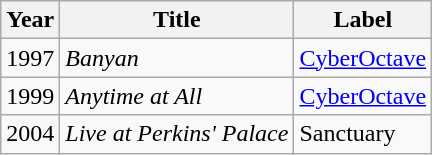<table class="wikitable sortable">
<tr>
<th>Year</th>
<th>Title</th>
<th>Label</th>
</tr>
<tr>
<td>1997</td>
<td><em>Banyan</em></td>
<td><a href='#'>CyberOctave</a></td>
</tr>
<tr>
<td>1999</td>
<td><em>Anytime at All</em></td>
<td><a href='#'>CyberOctave</a></td>
</tr>
<tr>
<td>2004</td>
<td><em>Live at Perkins' Palace</em></td>
<td>Sanctuary</td>
</tr>
</table>
